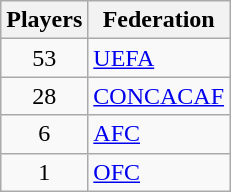<table class="wikitable">
<tr>
<th>Players</th>
<th>Federation</th>
</tr>
<tr>
<td align="center">53</td>
<td><a href='#'>UEFA</a></td>
</tr>
<tr>
<td align="center">28</td>
<td><a href='#'>CONCACAF</a></td>
</tr>
<tr>
<td align="center">6</td>
<td><a href='#'>AFC</a></td>
</tr>
<tr>
<td align="center">1</td>
<td><a href='#'>OFC</a></td>
</tr>
</table>
